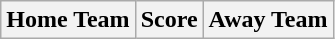<table class="wikitable" style="text-align: center">
<tr>
<th>Home Team</th>
<th>Score</th>
<th>Away Team<br>














</th>
</tr>
</table>
